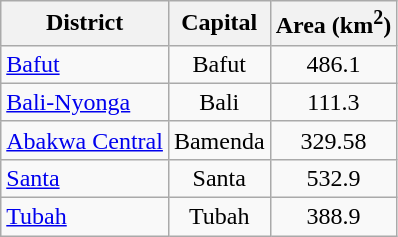<table class="wikitable sortable">
<tr>
<th align="left">District</th>
<th>Capital</th>
<th>Area (km<sup>2</sup>)</th>
</tr>
<tr>
<td align="left"><a href='#'>Bafut</a></td>
<td align="center">Bafut</td>
<td align="center">486.1</td>
</tr>
<tr>
<td align="left"><a href='#'>Bali-Nyonga</a></td>
<td align="center">Bali</td>
<td align="center">111.3</td>
</tr>
<tr>
<td align="left"><a href='#'> Abakwa Central</a></td>
<td align="center">Bamenda</td>
<td align="center">329.58</td>
</tr>
<tr>
<td align="left"><a href='#'>Santa</a></td>
<td align="center">Santa</td>
<td align="center">532.9</td>
</tr>
<tr>
<td align="left"><a href='#'>Tubah</a></td>
<td align="center">Tubah</td>
<td align="center">388.9</td>
</tr>
</table>
